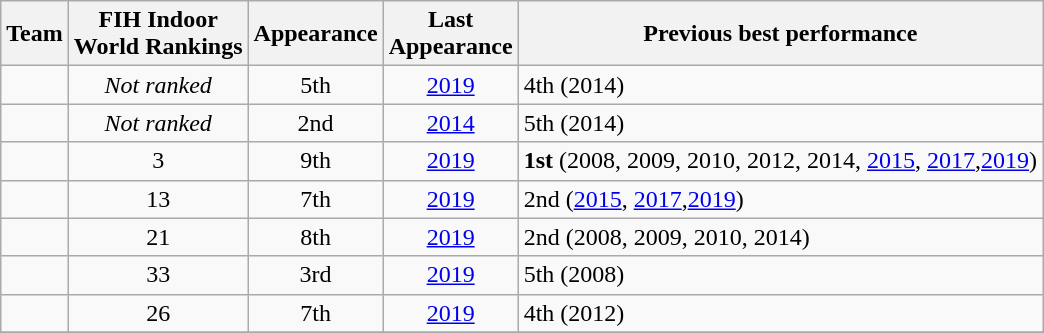<table class="wikitable sortable">
<tr>
<th>Team</th>
<th>FIH Indoor<br>World Rankings</th>
<th>Appearance</th>
<th>Last<br>Appearance</th>
<th>Previous best performance</th>
</tr>
<tr>
<td></td>
<td align=center><em>Not ranked</em></td>
<td align=center>5th</td>
<td align=center><a href='#'>2019</a></td>
<td>4th (2014)</td>
</tr>
<tr>
<td></td>
<td align=center><em>Not ranked</em></td>
<td align=center>2nd</td>
<td align=center><a href='#'>2014</a></td>
<td>5th (2014)</td>
</tr>
<tr>
<td></td>
<td align=center>3</td>
<td align=center>9th</td>
<td align=center><a href='#'>2019</a></td>
<td><strong>1st</strong> (2008, 2009, 2010, 2012, 2014, <a href='#'>2015</a>, <a href='#'>2017</a>,<a href='#'>2019</a>)</td>
</tr>
<tr>
<td></td>
<td align=center>13</td>
<td align=center>7th</td>
<td align=center><a href='#'>2019</a></td>
<td>2nd (<a href='#'>2015</a>, <a href='#'>2017</a>,<a href='#'>2019</a>)</td>
</tr>
<tr>
<td></td>
<td align=center>21</td>
<td align=center>8th</td>
<td align=center><a href='#'>2019</a></td>
<td>2nd (2008, 2009, 2010, 2014)</td>
</tr>
<tr>
<td></td>
<td align=center>33</td>
<td align=center>3rd</td>
<td align=center><a href='#'>2019</a></td>
<td>5th (2008)</td>
</tr>
<tr>
<td></td>
<td align=center>26</td>
<td align=center>7th</td>
<td align=center><a href='#'>2019</a></td>
<td>4th (2012)</td>
</tr>
<tr>
</tr>
</table>
